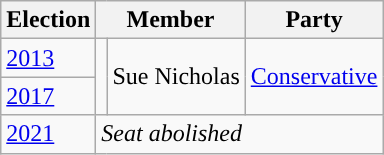<table class="wikitable">
<tr>
<th>Election</th>
<th colspan="2">Member</th>
<th>Party</th>
</tr>
<tr>
<td><a href='#'>2013</a></td>
<td rowspan="2" style="background-color: "></td>
<td rowspan="2">Sue Nicholas</td>
<td rowspan="2"><a href='#'>Conservative</a></td>
</tr>
<tr>
<td><a href='#'>2017</a></td>
</tr>
<tr>
<td><a href='#'>2021</a></td>
<td colspan="3"><em>Seat abolished</em></td>
</tr>
</table>
